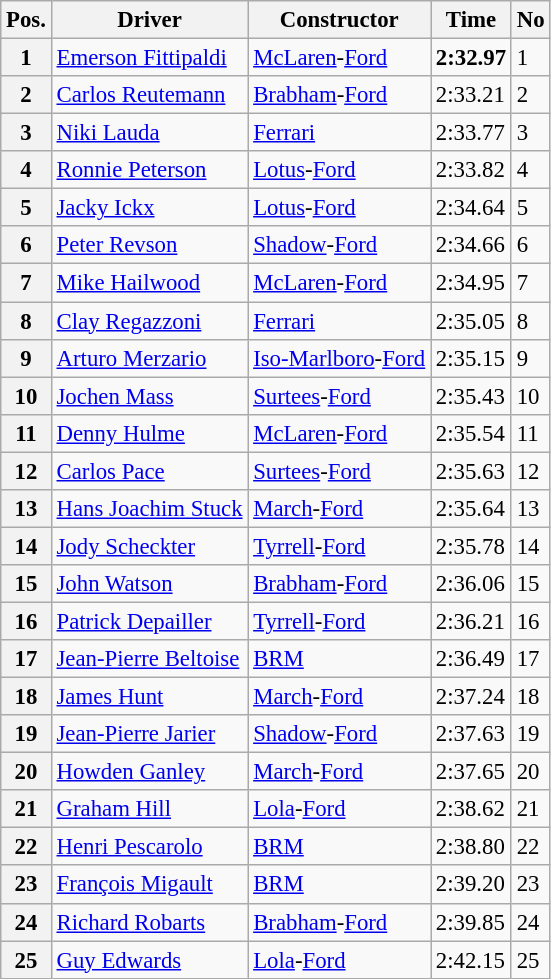<table class="wikitable sortable" style="font-size: 95%">
<tr>
<th>Pos.</th>
<th>Driver</th>
<th>Constructor</th>
<th>Time</th>
<th>No</th>
</tr>
<tr>
<th>1</th>
<td> <a href='#'>Emerson Fittipaldi</a></td>
<td><a href='#'>McLaren</a>-<a href='#'>Ford</a></td>
<td><strong>2:32.97</strong></td>
<td>1</td>
</tr>
<tr>
<th>2</th>
<td> <a href='#'>Carlos Reutemann</a></td>
<td><a href='#'>Brabham</a>-<a href='#'>Ford</a></td>
<td>2:33.21</td>
<td>2</td>
</tr>
<tr>
<th>3</th>
<td> <a href='#'>Niki Lauda</a></td>
<td><a href='#'>Ferrari</a></td>
<td>2:33.77</td>
<td>3</td>
</tr>
<tr>
<th>4</th>
<td> <a href='#'>Ronnie Peterson</a></td>
<td><a href='#'>Lotus</a>-<a href='#'>Ford</a></td>
<td>2:33.82</td>
<td>4</td>
</tr>
<tr>
<th>5</th>
<td> <a href='#'>Jacky Ickx</a></td>
<td><a href='#'>Lotus</a>-<a href='#'>Ford</a></td>
<td>2:34.64</td>
<td>5</td>
</tr>
<tr>
<th>6</th>
<td> <a href='#'>Peter Revson</a></td>
<td><a href='#'>Shadow</a>-<a href='#'>Ford</a></td>
<td>2:34.66</td>
<td>6</td>
</tr>
<tr>
<th>7</th>
<td> <a href='#'>Mike Hailwood</a></td>
<td><a href='#'>McLaren</a>-<a href='#'>Ford</a></td>
<td>2:34.95</td>
<td>7</td>
</tr>
<tr>
<th>8</th>
<td> <a href='#'>Clay Regazzoni</a></td>
<td><a href='#'>Ferrari</a></td>
<td>2:35.05</td>
<td>8</td>
</tr>
<tr>
<th>9</th>
<td> <a href='#'>Arturo Merzario</a></td>
<td><a href='#'>Iso-Marlboro</a>-<a href='#'>Ford</a></td>
<td>2:35.15</td>
<td>9</td>
</tr>
<tr>
<th>10</th>
<td> <a href='#'>Jochen Mass</a></td>
<td><a href='#'>Surtees</a>-<a href='#'>Ford</a></td>
<td>2:35.43</td>
<td>10</td>
</tr>
<tr>
<th>11</th>
<td> <a href='#'>Denny Hulme</a></td>
<td><a href='#'>McLaren</a>-<a href='#'>Ford</a></td>
<td>2:35.54</td>
<td>11</td>
</tr>
<tr>
<th>12</th>
<td> <a href='#'>Carlos Pace</a></td>
<td><a href='#'>Surtees</a>-<a href='#'>Ford</a></td>
<td>2:35.63</td>
<td>12</td>
</tr>
<tr>
<th>13</th>
<td> <a href='#'>Hans Joachim Stuck</a></td>
<td><a href='#'>March</a>-<a href='#'>Ford</a></td>
<td>2:35.64</td>
<td>13</td>
</tr>
<tr>
<th>14</th>
<td> <a href='#'>Jody Scheckter</a></td>
<td><a href='#'>Tyrrell</a>-<a href='#'>Ford</a></td>
<td>2:35.78</td>
<td>14</td>
</tr>
<tr>
<th>15</th>
<td> <a href='#'>John Watson</a></td>
<td><a href='#'>Brabham</a>-<a href='#'>Ford</a></td>
<td>2:36.06</td>
<td>15</td>
</tr>
<tr>
<th>16</th>
<td> <a href='#'>Patrick Depailler</a></td>
<td><a href='#'>Tyrrell</a>-<a href='#'>Ford</a></td>
<td>2:36.21</td>
<td>16</td>
</tr>
<tr>
<th>17</th>
<td> <a href='#'>Jean-Pierre Beltoise</a></td>
<td><a href='#'>BRM</a></td>
<td>2:36.49</td>
<td>17</td>
</tr>
<tr>
<th>18</th>
<td> <a href='#'>James Hunt</a></td>
<td><a href='#'>March</a>-<a href='#'>Ford</a></td>
<td>2:37.24</td>
<td>18</td>
</tr>
<tr>
<th>19</th>
<td> <a href='#'>Jean-Pierre Jarier</a></td>
<td><a href='#'>Shadow</a>-<a href='#'>Ford</a></td>
<td>2:37.63</td>
<td>19</td>
</tr>
<tr>
<th>20</th>
<td> <a href='#'>Howden Ganley</a></td>
<td><a href='#'>March</a>-<a href='#'>Ford</a></td>
<td>2:37.65</td>
<td>20</td>
</tr>
<tr>
<th>21</th>
<td> <a href='#'>Graham Hill</a></td>
<td><a href='#'>Lola</a>-<a href='#'>Ford</a></td>
<td>2:38.62</td>
<td>21</td>
</tr>
<tr>
<th>22</th>
<td> <a href='#'>Henri Pescarolo</a></td>
<td><a href='#'>BRM</a></td>
<td>2:38.80</td>
<td>22</td>
</tr>
<tr>
<th>23</th>
<td> <a href='#'>François Migault</a></td>
<td><a href='#'>BRM</a></td>
<td>2:39.20</td>
<td>23</td>
</tr>
<tr>
<th>24</th>
<td> <a href='#'>Richard Robarts</a></td>
<td><a href='#'>Brabham</a>-<a href='#'>Ford</a></td>
<td>2:39.85</td>
<td>24</td>
</tr>
<tr>
<th>25</th>
<td> <a href='#'>Guy Edwards</a></td>
<td><a href='#'>Lola</a>-<a href='#'>Ford</a></td>
<td>2:42.15</td>
<td>25</td>
</tr>
</table>
